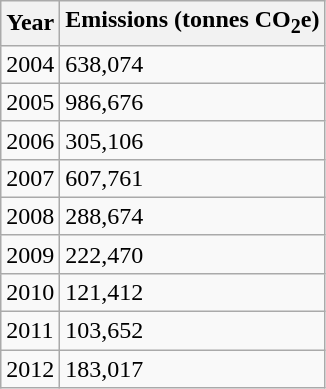<table class="wikitable">
<tr>
<th>Year</th>
<th>Emissions (tonnes CO<sub>2</sub>e)</th>
</tr>
<tr>
<td>2004</td>
<td>638,074</td>
</tr>
<tr>
<td>2005</td>
<td>986,676</td>
</tr>
<tr>
<td>2006</td>
<td>305,106</td>
</tr>
<tr>
<td>2007</td>
<td>607,761</td>
</tr>
<tr>
<td>2008</td>
<td>288,674</td>
</tr>
<tr>
<td>2009</td>
<td>222,470</td>
</tr>
<tr>
<td>2010</td>
<td>121,412</td>
</tr>
<tr>
<td>2011</td>
<td>103,652</td>
</tr>
<tr>
<td>2012</td>
<td>183,017</td>
</tr>
</table>
